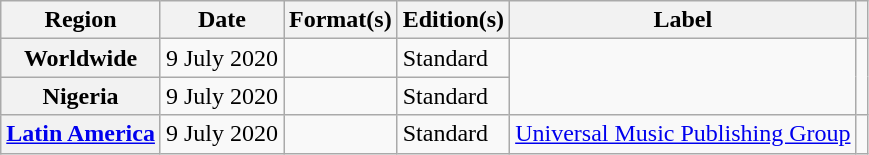<table class="wikitable plainrowheaders">
<tr>
<th scope="col">Region</th>
<th scope="col">Date</th>
<th scope="col">Format(s)</th>
<th scope="col">Edition(s)</th>
<th scope="col">Label</th>
<th scope="col"></th>
</tr>
<tr>
<th scope="row">Worldwide</th>
<td>9 July 2020</td>
<td></td>
<td>Standard</td>
<td rowspan="2"></td>
<td rowspan="2"></td>
</tr>
<tr>
<th scope="row">Nigeria</th>
<td>9 July 2020</td>
<td></td>
<td>Standard</td>
</tr>
<tr>
<th scope="row"><a href='#'>Latin America</a></th>
<td>9 July 2020</td>
<td></td>
<td>Standard</td>
<td><a href='#'>Universal Music Publishing Group</a></td>
<td></td>
</tr>
</table>
